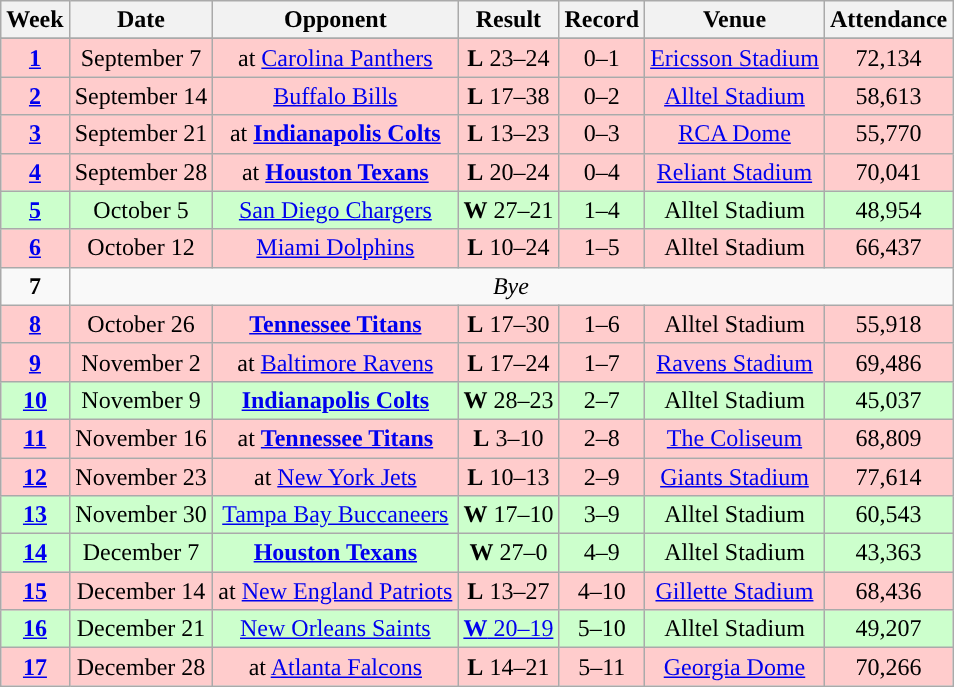<table class="wikitable" style="text-align:center">
<tr>
<th>Week</th>
<th>Date</th>
<th>Opponent</th>
<th>Result</th>
<th>Record</th>
<th>Venue</th>
<th>Attendance</th>
</tr>
<tr>
</tr>
<tr style="background: #fcc;">
<td><strong><a href='#'>1</a></strong></td>
<td>September 7</td>
<td>at <a href='#'>Carolina Panthers</a></td>
<td><strong>L</strong> 23–24</td>
<td>0–1</td>
<td><a href='#'>Ericsson Stadium</a></td>
<td>72,134</td>
</tr>
<tr style="background: #fcc;">
<td><strong><a href='#'>2</a></strong></td>
<td>September 14</td>
<td><a href='#'>Buffalo Bills</a></td>
<td><strong>L</strong> 17–38</td>
<td>0–2</td>
<td><a href='#'>Alltel Stadium</a></td>
<td>58,613</td>
</tr>
<tr style="background: #fcc;">
<td><strong><a href='#'>3</a></strong></td>
<td>September 21</td>
<td>at <strong><a href='#'>Indianapolis Colts</a></strong></td>
<td><strong>L</strong> 13–23</td>
<td>0–3</td>
<td><a href='#'>RCA Dome</a></td>
<td>55,770</td>
</tr>
<tr style="background: #fcc;">
<td><strong><a href='#'>4</a></strong></td>
<td>September 28</td>
<td>at <strong><a href='#'>Houston Texans</a></strong></td>
<td><strong>L</strong> 20–24</td>
<td>0–4</td>
<td><a href='#'>Reliant Stadium</a></td>
<td>70,041</td>
</tr>
<tr style="background: #cfc;">
<td><strong><a href='#'>5</a></strong></td>
<td>October 5</td>
<td><a href='#'>San Diego Chargers</a></td>
<td><strong>W</strong> 27–21</td>
<td>1–4</td>
<td>Alltel Stadium</td>
<td>48,954</td>
</tr>
<tr style="background: #fcc;">
<td><strong><a href='#'>6</a></strong></td>
<td>October 12</td>
<td><a href='#'>Miami Dolphins</a></td>
<td><strong>L</strong> 10–24</td>
<td>1–5</td>
<td>Alltel Stadium</td>
<td>66,437</td>
</tr>
<tr>
<td><strong>7</strong></td>
<td colspan=6 align="center"><em>Bye</em></td>
</tr>
<tr style="background: #fcc;">
<td><strong><a href='#'>8</a></strong></td>
<td>October 26</td>
<td><strong><a href='#'>Tennessee Titans</a> </strong></td>
<td><strong>L</strong> 17–30</td>
<td>1–6</td>
<td>Alltel Stadium</td>
<td>55,918</td>
</tr>
<tr style="background: #fcc;">
<td><strong><a href='#'>9</a></strong></td>
<td>November 2</td>
<td>at <a href='#'>Baltimore Ravens</a></td>
<td><strong>L</strong> 17–24</td>
<td>1–7</td>
<td><a href='#'>Ravens Stadium</a></td>
<td>69,486</td>
</tr>
<tr style="background: #cfc;">
<td><strong><a href='#'>10</a></strong></td>
<td>November 9</td>
<td><strong><a href='#'>Indianapolis Colts</a></strong></td>
<td><strong>W</strong> 28–23</td>
<td>2–7</td>
<td>Alltel Stadium</td>
<td>45,037</td>
</tr>
<tr style="background: #fcc;">
<td><strong><a href='#'>11</a></strong></td>
<td>November 16</td>
<td>at <strong><a href='#'>Tennessee Titans</a></strong></td>
<td><strong>L</strong> 3–10</td>
<td>2–8</td>
<td><a href='#'>The Coliseum</a></td>
<td>68,809</td>
</tr>
<tr style="background: #fcc;">
<td><strong><a href='#'>12</a></strong></td>
<td>November 23</td>
<td>at <a href='#'>New York Jets</a></td>
<td><strong>L</strong> 10–13</td>
<td>2–9</td>
<td><a href='#'>Giants Stadium</a></td>
<td>77,614</td>
</tr>
<tr style="background: #cfc;">
<td><strong><a href='#'>13</a></strong></td>
<td>November 30</td>
<td><a href='#'>Tampa Bay Buccaneers</a></td>
<td><strong>W</strong> 17–10</td>
<td>3–9</td>
<td>Alltel Stadium</td>
<td>60,543</td>
</tr>
<tr style="background: #cfc;">
<td><strong><a href='#'>14</a></strong></td>
<td>December 7</td>
<td><strong><a href='#'>Houston Texans</a></strong></td>
<td><strong>W</strong> 27–0</td>
<td>4–9</td>
<td>Alltel Stadium</td>
<td>43,363</td>
</tr>
<tr style="background: #fcc;">
<td><strong><a href='#'>15</a></strong></td>
<td>December 14</td>
<td>at <a href='#'>New England Patriots</a></td>
<td><strong>L</strong> 13–27</td>
<td>4–10</td>
<td><a href='#'>Gillette Stadium</a></td>
<td>68,436</td>
</tr>
<tr style="background: #cfc;">
<td><strong><a href='#'>16</a></strong></td>
<td>December 21</td>
<td><a href='#'>New Orleans Saints</a></td>
<td><a href='#'><strong>W</strong> 20–19</a></td>
<td>5–10</td>
<td>Alltel Stadium</td>
<td>49,207</td>
</tr>
<tr style="background: #fcc;">
<td><strong><a href='#'>17</a></strong></td>
<td>December 28</td>
<td>at <a href='#'>Atlanta Falcons</a></td>
<td><strong>L</strong> 14–21</td>
<td>5–11</td>
<td><a href='#'>Georgia Dome</a></td>
<td>70,266</td>
</tr>
</table>
